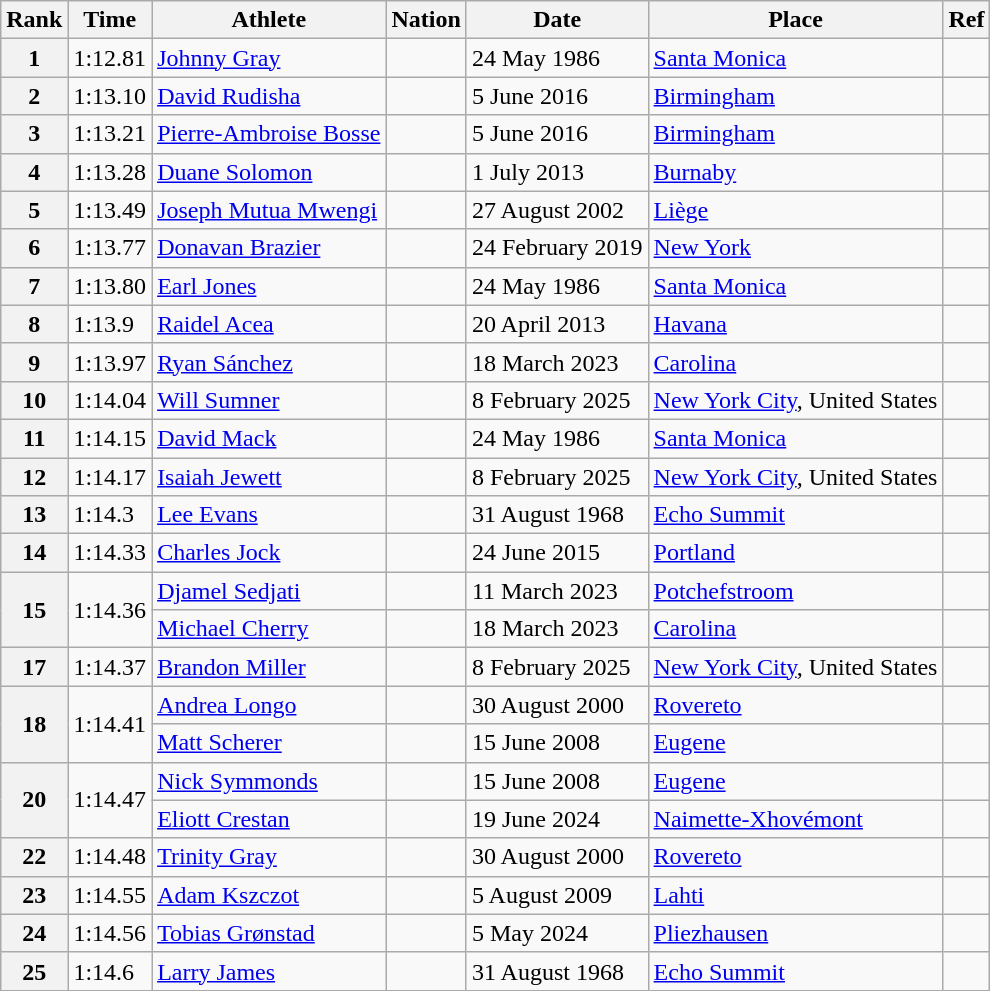<table class="wikitable">
<tr>
<th>Rank</th>
<th>Time</th>
<th>Athlete</th>
<th>Nation</th>
<th>Date</th>
<th>Place</th>
<th>Ref</th>
</tr>
<tr>
<th>1</th>
<td>1:12.81</td>
<td><a href='#'>Johnny Gray</a></td>
<td></td>
<td>24 May 1986</td>
<td><a href='#'>Santa Monica</a></td>
<td></td>
</tr>
<tr>
<th>2</th>
<td>1:13.10</td>
<td><a href='#'>David Rudisha</a></td>
<td></td>
<td>5 June 2016</td>
<td><a href='#'>Birmingham</a></td>
<td></td>
</tr>
<tr>
<th>3</th>
<td>1:13.21</td>
<td><a href='#'>Pierre-Ambroise Bosse</a></td>
<td></td>
<td>5 June 2016</td>
<td><a href='#'>Birmingham</a></td>
<td></td>
</tr>
<tr>
<th>4</th>
<td>1:13.28</td>
<td><a href='#'>Duane Solomon</a></td>
<td></td>
<td>1 July 2013</td>
<td><a href='#'>Burnaby</a></td>
<td></td>
</tr>
<tr>
<th>5</th>
<td>1:13.49</td>
<td><a href='#'>Joseph Mutua Mwengi</a></td>
<td></td>
<td>27 August 2002</td>
<td><a href='#'>Liège</a></td>
<td></td>
</tr>
<tr>
<th>6</th>
<td>1:13.77 </td>
<td><a href='#'>Donavan Brazier</a></td>
<td></td>
<td>24 February 2019</td>
<td><a href='#'>New York</a></td>
<td></td>
</tr>
<tr>
<th>7</th>
<td>1:13.80</td>
<td><a href='#'>Earl Jones</a></td>
<td></td>
<td>24 May 1986</td>
<td><a href='#'>Santa Monica</a></td>
<td></td>
</tr>
<tr>
<th>8</th>
<td>1:13.9 </td>
<td><a href='#'>Raidel Acea</a></td>
<td></td>
<td>20 April 2013</td>
<td><a href='#'>Havana</a></td>
<td></td>
</tr>
<tr>
<th>9</th>
<td>1:13.97</td>
<td><a href='#'>Ryan Sánchez</a></td>
<td></td>
<td>18 March 2023</td>
<td><a href='#'>Carolina</a></td>
<td></td>
</tr>
<tr>
<th>10</th>
<td>1:14.04 </td>
<td><a href='#'>Will Sumner</a></td>
<td></td>
<td>8 February 2025</td>
<td><a href='#'>New York City</a>, United States</td>
<td></td>
</tr>
<tr>
<th>11</th>
<td>1:14.15</td>
<td><a href='#'>David Mack</a></td>
<td></td>
<td>24 May 1986</td>
<td><a href='#'>Santa Monica</a></td>
<td></td>
</tr>
<tr>
<th>12</th>
<td>1:14.17 </td>
<td><a href='#'>Isaiah Jewett</a></td>
<td></td>
<td>8 February 2025</td>
<td><a href='#'>New York City</a>, United States</td>
<td></td>
</tr>
<tr>
<th>13</th>
<td>1:14.3  </td>
<td><a href='#'>Lee Evans</a></td>
<td></td>
<td>31 August 1968</td>
<td><a href='#'>Echo Summit</a></td>
<td></td>
</tr>
<tr>
<th>14</th>
<td>1:14.33</td>
<td><a href='#'>Charles Jock</a></td>
<td></td>
<td>24 June 2015</td>
<td><a href='#'>Portland</a></td>
<td></td>
</tr>
<tr>
<th rowspan=2>15</th>
<td rowspan=2>1:14.36</td>
<td><a href='#'>Djamel Sedjati</a></td>
<td></td>
<td>11 March 2023</td>
<td><a href='#'>Potchefstroom</a></td>
<td></td>
</tr>
<tr>
<td><a href='#'>Michael Cherry</a></td>
<td></td>
<td>18 March 2023</td>
<td><a href='#'>Carolina</a></td>
<td></td>
</tr>
<tr>
<th>17</th>
<td>1:14.37 </td>
<td><a href='#'>Brandon Miller</a></td>
<td></td>
<td>8 February 2025</td>
<td><a href='#'>New York City</a>, United States</td>
<td></td>
</tr>
<tr>
<th rowspan=2>18</th>
<td rowspan=2>1:14.41</td>
<td><a href='#'>Andrea Longo</a></td>
<td></td>
<td>30 August 2000</td>
<td><a href='#'>Rovereto</a></td>
<td></td>
</tr>
<tr>
<td><a href='#'>Matt Scherer</a></td>
<td></td>
<td>15 June 2008</td>
<td><a href='#'>Eugene</a></td>
<td></td>
</tr>
<tr>
<th rowspan=2>20</th>
<td rowspan=2>1:14.47</td>
<td><a href='#'>Nick Symmonds</a></td>
<td></td>
<td>15 June 2008</td>
<td><a href='#'>Eugene</a></td>
<td></td>
</tr>
<tr>
<td><a href='#'>Eliott Crestan</a></td>
<td></td>
<td>19 June 2024</td>
<td><a href='#'>Naimette-Xhovémont</a></td>
<td></td>
</tr>
<tr>
<th>22</th>
<td>1:14.48</td>
<td><a href='#'>Trinity Gray</a></td>
<td></td>
<td>30 August 2000</td>
<td><a href='#'>Rovereto</a></td>
<td></td>
</tr>
<tr>
<th>23</th>
<td>1:14.55</td>
<td><a href='#'>Adam Kszczot</a></td>
<td></td>
<td>5 August 2009</td>
<td><a href='#'>Lahti</a></td>
<td></td>
</tr>
<tr>
<th>24</th>
<td>1:14.56</td>
<td><a href='#'>Tobias Grønstad</a></td>
<td></td>
<td>5 May 2024</td>
<td><a href='#'>Pliezhausen</a></td>
<td></td>
</tr>
<tr>
<th>25</th>
<td>1:14.6  </td>
<td><a href='#'>Larry James</a></td>
<td></td>
<td>31 August 1968</td>
<td><a href='#'>Echo Summit</a></td>
<td></td>
</tr>
</table>
